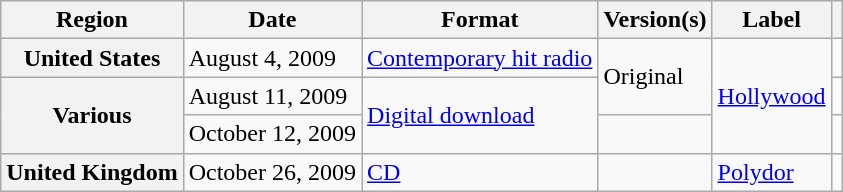<table class="wikitable plainrowheaders">
<tr>
<th scope="col">Region</th>
<th scope="col">Date</th>
<th scope="col">Format</th>
<th scope="col">Version(s)</th>
<th scope="col">Label</th>
<th scope="col"></th>
</tr>
<tr>
<th scope="row">United States</th>
<td>August 4, 2009</td>
<td><a href='#'>Contemporary hit radio</a></td>
<td rowspan="2">Original</td>
<td rowspan="3"><a href='#'>Hollywood</a></td>
<td align="center"></td>
</tr>
<tr>
<th rowspan="2" scope="row">Various</th>
<td>August 11, 2009</td>
<td rowspan="2"><a href='#'>Digital download</a></td>
<td align="center"></td>
</tr>
<tr>
<td>October 12, 2009</td>
<td></td>
<td align="center"></td>
</tr>
<tr>
<th scope="row">United Kingdom</th>
<td>October 26, 2009</td>
<td><a href='#'>CD</a></td>
<td></td>
<td><a href='#'>Polydor</a></td>
<td align="center"></td>
</tr>
</table>
